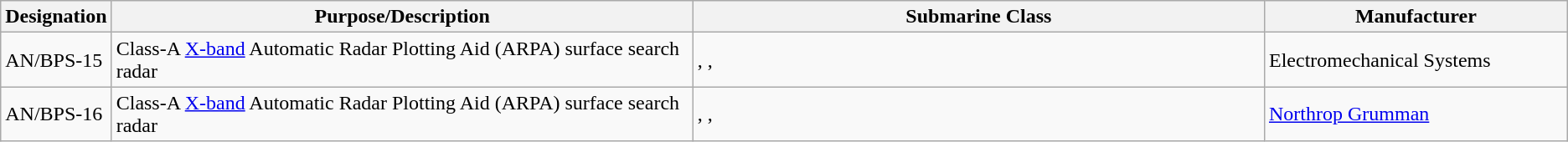<table class="wikitable sortable">
<tr>
<th scope="col">Designation</th>
<th scope="col" style="width: 500px;">Purpose/Description</th>
<th scope="col" style="width: 500px;">Submarine Class</th>
<th scope="col" style="width: 250px;">Manufacturer</th>
</tr>
<tr>
<td>AN/BPS-15</td>
<td>Class-A <a href='#'>X-band</a> Automatic Radar Plotting Aid (ARPA) surface search radar</td>
<td>, , </td>
<td>Electromechanical Systems</td>
</tr>
<tr>
<td>AN/BPS-16</td>
<td>Class-A <a href='#'>X-band</a> Automatic Radar Plotting Aid (ARPA) surface search radar</td>
<td>, , </td>
<td><a href='#'>Northrop Grumman</a></td>
</tr>
</table>
